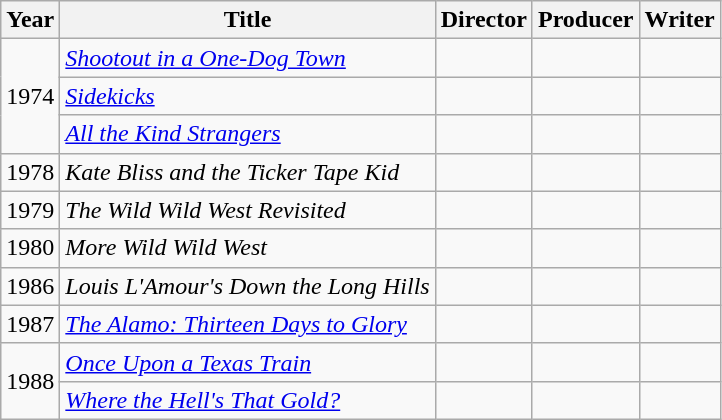<table class="wikitable">
<tr>
<th>Year</th>
<th>Title</th>
<th>Director</th>
<th>Producer</th>
<th>Writer</th>
</tr>
<tr>
<td rowspan="3">1974</td>
<td><em><a href='#'>Shootout in a One-Dog Town</a></em></td>
<td></td>
<td></td>
<td></td>
</tr>
<tr>
<td><em><a href='#'>Sidekicks</a></em></td>
<td></td>
<td></td>
<td></td>
</tr>
<tr>
<td><em><a href='#'>All the Kind Strangers</a></em></td>
<td></td>
<td></td>
<td></td>
</tr>
<tr>
<td>1978</td>
<td><em>Kate Bliss and the Ticker Tape Kid</em></td>
<td></td>
<td></td>
<td></td>
</tr>
<tr>
<td>1979</td>
<td><em>The Wild Wild West Revisited</em></td>
<td></td>
<td></td>
<td></td>
</tr>
<tr>
<td>1980</td>
<td><em>More Wild Wild West</em></td>
<td></td>
<td></td>
<td></td>
</tr>
<tr>
<td>1986</td>
<td><em>Louis L'Amour's Down the Long Hills</em></td>
<td></td>
<td></td>
<td></td>
</tr>
<tr>
<td>1987</td>
<td><em><a href='#'>The Alamo: Thirteen Days to Glory</a></em></td>
<td></td>
<td></td>
<td></td>
</tr>
<tr>
<td rowspan="2">1988</td>
<td><em><a href='#'>Once Upon a Texas Train</a></em></td>
<td></td>
<td></td>
<td></td>
</tr>
<tr>
<td><em><a href='#'>Where the Hell's That Gold?</a></em></td>
<td></td>
<td></td>
<td></td>
</tr>
</table>
